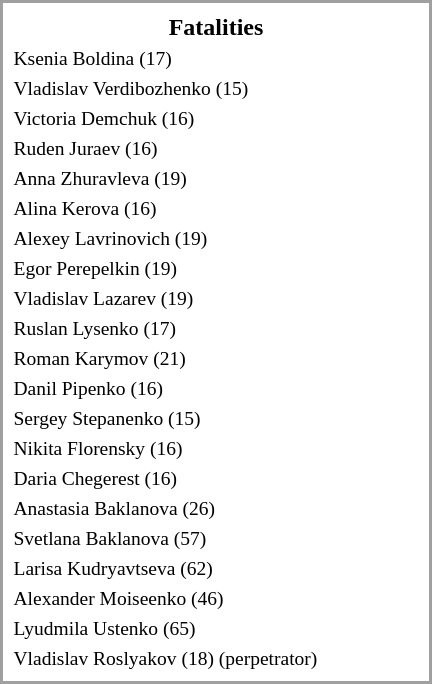<table style="float:right; margin:1em; width:18em; border:2px solid #a0a0a0; padding:4px; background:#k9k9k9; text-align:left;">
<tr style="text-align:center;">
<td><strong>Fatalities</strong></td>
</tr>
<tr style="text-align:left; font-size:small;">
<td>Ksenia Boldina (17)</td>
</tr>
<tr style="text-align:left; font-size:small;">
<td>Vladislav Verdibozhenko (15)</td>
</tr>
<tr style="text-align:left; font-size:small;">
<td>Victoria Demchuk (16)</td>
</tr>
<tr style="text-align:left; font-size:small;">
<td>Ruden Juraev (16)</td>
</tr>
<tr style="text-align:left; font-size:small;">
<td>Anna Zhuravleva (19)</td>
</tr>
<tr style="text-align:left; font-size:small;">
<td>Alina Kerova (16)</td>
</tr>
<tr style="text-align:left; font-size:small;">
<td>Alexey Lavrinovich (19)</td>
</tr>
<tr style="text-align:left; font-size:small;">
<td>Egor Perepelkin (19)</td>
</tr>
<tr style="text-align:left; font-size:small;">
<td>Vladislav Lazarev (19)</td>
</tr>
<tr style="text-align:left; font-size:small;">
<td>Ruslan Lysenko (17)</td>
</tr>
<tr style="text-align:left; font-size:small;">
<td>Roman Karymov (21)</td>
</tr>
<tr style="text-align:left; font-size:small;">
<td>Danil Pipenko (16)</td>
</tr>
<tr style="text-align:left; font-size:small;">
<td>Sergey Stepanenko (15)</td>
</tr>
<tr style="text-align:left; font-size:small;">
<td>Nikita Florensky (16)</td>
</tr>
<tr style="text-align:left; font-size:small;">
<td>Daria Chegerest (16)</td>
</tr>
<tr style="text-align:left; font-size:small;">
<td>Anastasia Baklanova (26)</td>
</tr>
<tr style="text-align:left; font-size:small;">
<td>Svetlana Baklanova (57)</td>
</tr>
<tr style="text-align:left; font-size:small;">
<td>Larisa Kudryavtseva (62)</td>
</tr>
<tr style="text-align:left; font-size:small;">
<td>Alexander Moiseenko (46)</td>
</tr>
<tr style="text-align:left; font-size:small;">
<td>Lyudmila Ustenko (65)</td>
</tr>
<tr style="text-align:left; font-size:small;">
<td>Vladislav Roslyakov (18) (perpetrator)</td>
</tr>
</table>
